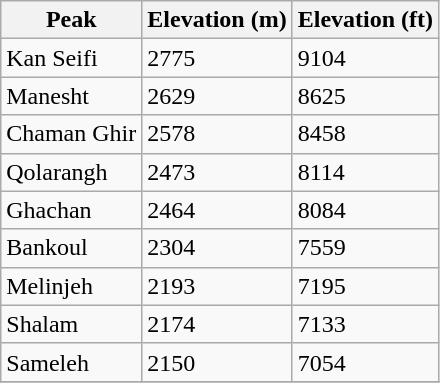<table class="wikitable sortable">
<tr>
<th>Peak</th>
<th>Elevation (m)</th>
<th>Elevation (ft)</th>
</tr>
<tr>
<td>Kan Seifi</td>
<td>2775</td>
<td>9104</td>
</tr>
<tr>
<td>Manesht</td>
<td>2629</td>
<td>8625</td>
</tr>
<tr>
<td>Chaman Ghir</td>
<td>2578</td>
<td>8458</td>
</tr>
<tr>
<td>Qolarangh</td>
<td>2473</td>
<td>8114</td>
</tr>
<tr>
<td>Ghachan</td>
<td>2464</td>
<td>8084</td>
</tr>
<tr>
<td>Bankoul</td>
<td>2304</td>
<td>7559</td>
</tr>
<tr>
<td>Melinjeh</td>
<td>2193</td>
<td>7195</td>
</tr>
<tr>
<td>Shalam</td>
<td>2174</td>
<td>7133</td>
</tr>
<tr>
<td>Sameleh</td>
<td>2150</td>
<td>7054</td>
</tr>
<tr>
</tr>
</table>
